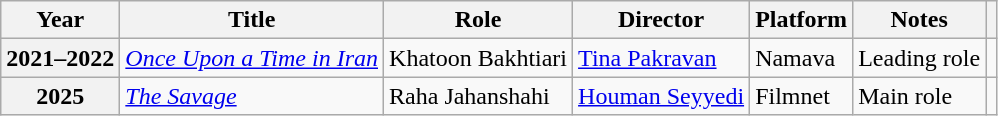<table class="wikitable plainrowheaders sortable"  style=font-size:100%>
<tr>
<th scope="col">Year</th>
<th scope="col">Title</th>
<th scope="col">Role</th>
<th scope="col">Director</th>
<th scope="col" class="unsortable">Platform</th>
<th>Notes</th>
<th scope="col" class="unsortable"></th>
</tr>
<tr>
<th scope=row>2021–2022</th>
<td><em><a href='#'>Once Upon a Time in Iran</a></em></td>
<td>Khatoon Bakhtiari</td>
<td><a href='#'>Tina Pakravan</a></td>
<td>Namava</td>
<td>Leading role</td>
<td></td>
</tr>
<tr>
<th scope="row">2025</th>
<td><em><a href='#'>The Savage</a></em></td>
<td>Raha Jahanshahi</td>
<td><a href='#'>Houman Seyyedi</a></td>
<td>Filmnet</td>
<td>Main role</td>
<td></td>
</tr>
</table>
